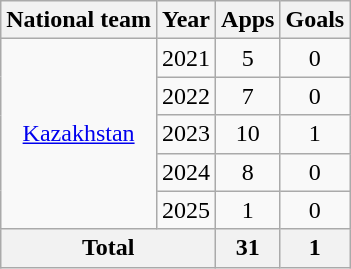<table class="wikitable" style="text-align:center">
<tr>
<th>National team</th>
<th>Year</th>
<th>Apps</th>
<th>Goals</th>
</tr>
<tr>
<td rowspan="5"><a href='#'>Kazakhstan</a></td>
<td>2021</td>
<td>5</td>
<td>0</td>
</tr>
<tr>
<td>2022</td>
<td>7</td>
<td>0</td>
</tr>
<tr>
<td>2023</td>
<td>10</td>
<td>1</td>
</tr>
<tr>
<td>2024</td>
<td>8</td>
<td>0</td>
</tr>
<tr>
<td>2025</td>
<td>1</td>
<td>0</td>
</tr>
<tr>
<th colspan="2">Total</th>
<th>31</th>
<th>1</th>
</tr>
</table>
